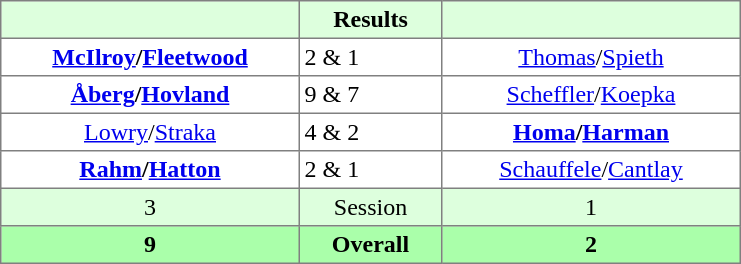<table border="1" cellpadding="3" style="border-collapse:collapse; text-align:center;">
<tr style="background:#dfd;">
<th style="width:12em;"></th>
<th style="width:5.5em;">Results</th>
<th style="width:12em;"></th>
</tr>
<tr>
<td><strong><a href='#'>McIlroy</a>/<a href='#'>Fleetwood</a></strong></td>
<td align=left> 2 & 1</td>
<td><a href='#'>Thomas</a>/<a href='#'>Spieth</a></td>
</tr>
<tr>
<td><strong><a href='#'>Åberg</a>/<a href='#'>Hovland</a></strong></td>
<td align=left> 9 & 7</td>
<td><a href='#'>Scheffler</a>/<a href='#'>Koepka</a></td>
</tr>
<tr>
<td><a href='#'>Lowry</a>/<a href='#'>Straka</a></td>
<td align=left> 4 & 2</td>
<td><strong><a href='#'>Homa</a>/<a href='#'>Harman</a></strong></td>
</tr>
<tr>
<td><strong><a href='#'>Rahm</a>/<a href='#'>Hatton</a></strong></td>
<td align=left> 2 & 1</td>
<td><a href='#'>Schauffele</a>/<a href='#'>Cantlay</a></td>
</tr>
<tr style="background:#dfd;">
<td>3</td>
<td>Session</td>
<td>1</td>
</tr>
<tr style="background:#afa;">
<th>9</th>
<th>Overall</th>
<th>2</th>
</tr>
</table>
